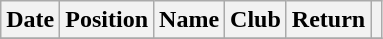<table class="wikitable" style="text-align:center;">
<tr>
<th>Date</th>
<th>Position</th>
<th>Name</th>
<th>Club</th>
<th>Return</th>
<th></th>
</tr>
<tr>
</tr>
</table>
